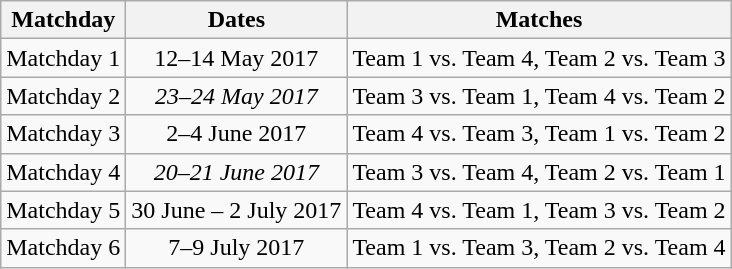<table class="wikitable" style="text-align:center">
<tr>
<th>Matchday</th>
<th>Dates</th>
<th>Matches</th>
</tr>
<tr>
<td>Matchday 1</td>
<td>12–14 May 2017</td>
<td>Team 1 vs. Team 4, Team 2 vs. Team 3</td>
</tr>
<tr>
<td>Matchday 2</td>
<td><em>23–24 May 2017</em></td>
<td>Team 3 vs. Team 1, Team 4 vs. Team 2</td>
</tr>
<tr>
<td>Matchday 3</td>
<td>2–4 June 2017</td>
<td>Team 4 vs. Team 3, Team 1 vs. Team 2</td>
</tr>
<tr>
<td>Matchday 4</td>
<td><em>20–21 June 2017</em></td>
<td>Team 3 vs. Team 4, Team 2 vs. Team 1</td>
</tr>
<tr>
<td>Matchday 5</td>
<td>30 June – 2 July 2017</td>
<td>Team 4 vs. Team 1, Team 3 vs. Team 2</td>
</tr>
<tr>
<td>Matchday 6</td>
<td>7–9 July 2017</td>
<td>Team 1 vs. Team 3, Team 2 vs. Team 4</td>
</tr>
</table>
